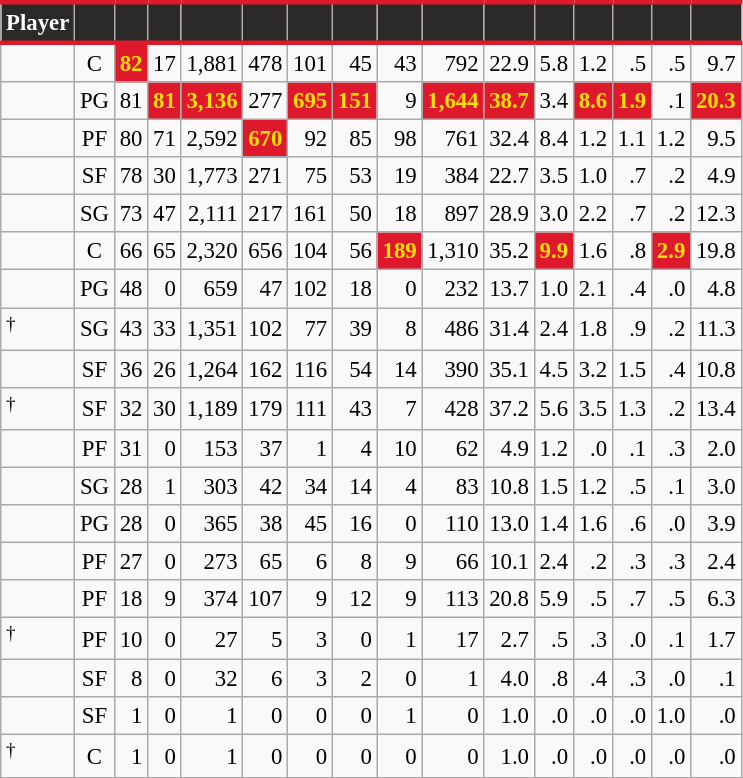<table class="wikitable sortable" style="font-size: 95%; text-align:right;">
<tr>
<th style="background:#2C2A29; color:#FFFFFF; border-top:#DF192C 3px solid; border-bottom:#DF192C 3px solid;">Player</th>
<th style="background:#2C2A29; color:#FFFFFF; border-top:#DF192C 3px solid; border-bottom:#DF192C 3px solid;"></th>
<th style="background:#2C2A29; color:#FFFFFF; border-top:#DF192C 3px solid; border-bottom:#DF192C 3px solid;"></th>
<th style="background:#2C2A29; color:#FFFFFF; border-top:#DF192C 3px solid; border-bottom:#DF192C 3px solid;"></th>
<th style="background:#2C2A29; color:#FFFFFF; border-top:#DF192C 3px solid; border-bottom:#DF192C 3px solid;"></th>
<th style="background:#2C2A29; color:#FFFFFF; border-top:#DF192C 3px solid; border-bottom:#DF192C 3px solid;"></th>
<th style="background:#2C2A29; color:#FFFFFF; border-top:#DF192C 3px solid; border-bottom:#DF192C 3px solid;"></th>
<th style="background:#2C2A29; color:#FFFFFF; border-top:#DF192C 3px solid; border-bottom:#DF192C 3px solid;"></th>
<th style="background:#2C2A29; color:#FFFFFF; border-top:#DF192C 3px solid; border-bottom:#DF192C 3px solid;"></th>
<th style="background:#2C2A29; color:#FFFFFF; border-top:#DF192C 3px solid; border-bottom:#DF192C 3px solid;"></th>
<th style="background:#2C2A29; color:#FFFFFF; border-top:#DF192C 3px solid; border-bottom:#DF192C 3px solid;"></th>
<th style="background:#2C2A29; color:#FFFFFF; border-top:#DF192C 3px solid; border-bottom:#DF192C 3px solid;"></th>
<th style="background:#2C2A29; color:#FFFFFF; border-top:#DF192C 3px solid; border-bottom:#DF192C 3px solid;"></th>
<th style="background:#2C2A29; color:#FFFFFF; border-top:#DF192C 3px solid; border-bottom:#DF192C 3px solid;"></th>
<th style="background:#2C2A29; color:#FFFFFF; border-top:#DF192C 3px solid; border-bottom:#DF192C 3px solid;"></th>
<th style="background:#2C2A29; color:#FFFFFF; border-top:#DF192C 3px solid; border-bottom:#DF192C 3px solid;"></th>
</tr>
<tr>
<td style="text-align:left;"></td>
<td style="text-align:center;">C</td>
<td style="background:#DF192C; color:#FFE100;"><strong>82</strong></td>
<td>17</td>
<td>1,881</td>
<td>478</td>
<td>101</td>
<td>45</td>
<td>43</td>
<td>792</td>
<td>22.9</td>
<td>5.8</td>
<td>1.2</td>
<td>.5</td>
<td>.5</td>
<td>9.7</td>
</tr>
<tr>
<td style="text-align:left;"></td>
<td style="text-align:center;">PG</td>
<td>81</td>
<td style="background:#DF192C; color:#FFE100;"><strong>81</strong></td>
<td style="background:#DF192C; color:#FFE100;"><strong>3,136</strong></td>
<td>277</td>
<td style="background:#DF192C; color:#FFE100;"><strong>695</strong></td>
<td style="background:#DF192C; color:#FFE100;"><strong>151</strong></td>
<td>9</td>
<td style="background:#DF192C; color:#FFE100;"><strong>1,644</strong></td>
<td style="background:#DF192C; color:#FFE100;"><strong>38.7</strong></td>
<td>3.4</td>
<td style="background:#DF192C; color:#FFE100;"><strong>8.6</strong></td>
<td style="background:#DF192C; color:#FFE100;"><strong>1.9</strong></td>
<td>.1</td>
<td style="background:#DF192C; color:#FFE100;"><strong>20.3</strong></td>
</tr>
<tr>
<td style="text-align:left;"></td>
<td style="text-align:center;">PF</td>
<td>80</td>
<td>71</td>
<td>2,592</td>
<td style="background:#DF192C; color:#FFE100;"><strong>670</strong></td>
<td>92</td>
<td>85</td>
<td>98</td>
<td>761</td>
<td>32.4</td>
<td>8.4</td>
<td>1.2</td>
<td>1.1</td>
<td>1.2</td>
<td>9.5</td>
</tr>
<tr>
<td style="text-align:left;"></td>
<td style="text-align:center;">SF</td>
<td>78</td>
<td>30</td>
<td>1,773</td>
<td>271</td>
<td>75</td>
<td>53</td>
<td>19</td>
<td>384</td>
<td>22.7</td>
<td>3.5</td>
<td>1.0</td>
<td>.7</td>
<td>.2</td>
<td>4.9</td>
</tr>
<tr>
<td style="text-align:left;"></td>
<td style="text-align:center;">SG</td>
<td>73</td>
<td>47</td>
<td>2,111</td>
<td>217</td>
<td>161</td>
<td>50</td>
<td>18</td>
<td>897</td>
<td>28.9</td>
<td>3.0</td>
<td>2.2</td>
<td>.7</td>
<td>.2</td>
<td>12.3</td>
</tr>
<tr>
<td style="text-align:left;"></td>
<td style="text-align:center;">C</td>
<td>66</td>
<td>65</td>
<td>2,320</td>
<td>656</td>
<td>104</td>
<td>56</td>
<td style="background:#DF192C; color:#FFE100;"><strong>189</strong></td>
<td>1,310</td>
<td>35.2</td>
<td style="background:#DF192C; color:#FFE100;"><strong>9.9</strong></td>
<td>1.6</td>
<td>.8</td>
<td style="background:#DF192C; color:#FFE100;"><strong>2.9</strong></td>
<td>19.8</td>
</tr>
<tr>
<td style="text-align:left;"></td>
<td style="text-align:center;">PG</td>
<td>48</td>
<td>0</td>
<td>659</td>
<td>47</td>
<td>102</td>
<td>18</td>
<td>0</td>
<td>232</td>
<td>13.7</td>
<td>1.0</td>
<td>2.1</td>
<td>.4</td>
<td>.0</td>
<td>4.8</td>
</tr>
<tr>
<td style="text-align:left;"><sup>†</sup></td>
<td style="text-align:center;">SG</td>
<td>43</td>
<td>33</td>
<td>1,351</td>
<td>102</td>
<td>77</td>
<td>39</td>
<td>8</td>
<td>486</td>
<td>31.4</td>
<td>2.4</td>
<td>1.8</td>
<td>.9</td>
<td>.2</td>
<td>11.3</td>
</tr>
<tr>
<td style="text-align:left;"></td>
<td style="text-align:center;">SF</td>
<td>36</td>
<td>26</td>
<td>1,264</td>
<td>162</td>
<td>116</td>
<td>54</td>
<td>14</td>
<td>390</td>
<td>35.1</td>
<td>4.5</td>
<td>3.2</td>
<td>1.5</td>
<td>.4</td>
<td>10.8</td>
</tr>
<tr>
<td style="text-align:left;"><sup>†</sup></td>
<td style="text-align:center;">SF</td>
<td>32</td>
<td>30</td>
<td>1,189</td>
<td>179</td>
<td>111</td>
<td>43</td>
<td>7</td>
<td>428</td>
<td>37.2</td>
<td>5.6</td>
<td>3.5</td>
<td>1.3</td>
<td>.2</td>
<td>13.4</td>
</tr>
<tr>
<td style="text-align:left;"></td>
<td style="text-align:center;">PF</td>
<td>31</td>
<td>0</td>
<td>153</td>
<td>37</td>
<td>1</td>
<td>4</td>
<td>10</td>
<td>62</td>
<td>4.9</td>
<td>1.2</td>
<td>.0</td>
<td>.1</td>
<td>.3</td>
<td>2.0</td>
</tr>
<tr>
<td style="text-align:left;"></td>
<td style="text-align:center;">SG</td>
<td>28</td>
<td>1</td>
<td>303</td>
<td>42</td>
<td>34</td>
<td>14</td>
<td>4</td>
<td>83</td>
<td>10.8</td>
<td>1.5</td>
<td>1.2</td>
<td>.5</td>
<td>.1</td>
<td>3.0</td>
</tr>
<tr>
<td style="text-align:left;"></td>
<td style="text-align:center;">PG</td>
<td>28</td>
<td>0</td>
<td>365</td>
<td>38</td>
<td>45</td>
<td>16</td>
<td>0</td>
<td>110</td>
<td>13.0</td>
<td>1.4</td>
<td>1.6</td>
<td>.6</td>
<td>.0</td>
<td>3.9</td>
</tr>
<tr>
<td style="text-align:left;"></td>
<td style="text-align:center;">PF</td>
<td>27</td>
<td>0</td>
<td>273</td>
<td>65</td>
<td>6</td>
<td>8</td>
<td>9</td>
<td>66</td>
<td>10.1</td>
<td>2.4</td>
<td>.2</td>
<td>.3</td>
<td>.3</td>
<td>2.4</td>
</tr>
<tr>
<td style="text-align:left;"></td>
<td style="text-align:center;">PF</td>
<td>18</td>
<td>9</td>
<td>374</td>
<td>107</td>
<td>9</td>
<td>12</td>
<td>9</td>
<td>113</td>
<td>20.8</td>
<td>5.9</td>
<td>.5</td>
<td>.7</td>
<td>.5</td>
<td>6.3</td>
</tr>
<tr>
<td style="text-align:left;"><sup>†</sup></td>
<td style="text-align:center;">PF</td>
<td>10</td>
<td>0</td>
<td>27</td>
<td>5</td>
<td>3</td>
<td>0</td>
<td>1</td>
<td>17</td>
<td>2.7</td>
<td>.5</td>
<td>.3</td>
<td>.0</td>
<td>.1</td>
<td>1.7</td>
</tr>
<tr>
<td style="text-align:left;"></td>
<td style="text-align:center;">SF</td>
<td>8</td>
<td>0</td>
<td>32</td>
<td>6</td>
<td>3</td>
<td>2</td>
<td>0</td>
<td>1</td>
<td>4.0</td>
<td>.8</td>
<td>.4</td>
<td>.3</td>
<td>.0</td>
<td>.1</td>
</tr>
<tr>
<td style="text-align:left;"></td>
<td style="text-align:center;">SF</td>
<td>1</td>
<td>0</td>
<td>1</td>
<td>0</td>
<td>0</td>
<td>0</td>
<td>1</td>
<td>0</td>
<td>1.0</td>
<td>.0</td>
<td>.0</td>
<td>.0</td>
<td>1.0</td>
<td>.0</td>
</tr>
<tr>
<td style="text-align:left;"><sup>†</sup></td>
<td style="text-align:center;">C</td>
<td>1</td>
<td>0</td>
<td>1</td>
<td>0</td>
<td>0</td>
<td>0</td>
<td>0</td>
<td>0</td>
<td>1.0</td>
<td>.0</td>
<td>.0</td>
<td>.0</td>
<td>.0</td>
<td>.0</td>
</tr>
</table>
